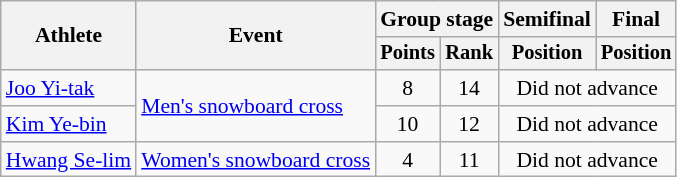<table class="wikitable" style="font-size:90%">
<tr>
<th rowspan="2">Athlete</th>
<th rowspan="2">Event</th>
<th colspan=2>Group stage</th>
<th>Semifinal</th>
<th>Final</th>
</tr>
<tr style="font-size:95%">
<th>Points</th>
<th>Rank</th>
<th>Position</th>
<th>Position</th>
</tr>
<tr align=center>
<td align=left><a href='#'>Joo Yi-tak</a></td>
<td align=left rowspan=2><a href='#'>Men's snowboard cross</a></td>
<td>8</td>
<td>14</td>
<td colspan=2>Did not advance</td>
</tr>
<tr align=center>
<td align=left><a href='#'>Kim Ye-bin</a></td>
<td>10</td>
<td>12</td>
<td colspan=2>Did not advance</td>
</tr>
<tr align=center>
<td align=left><a href='#'>Hwang Se-lim</a></td>
<td align=left><a href='#'>Women's snowboard cross</a></td>
<td>4</td>
<td>11</td>
<td colspan=2>Did not advance</td>
</tr>
</table>
